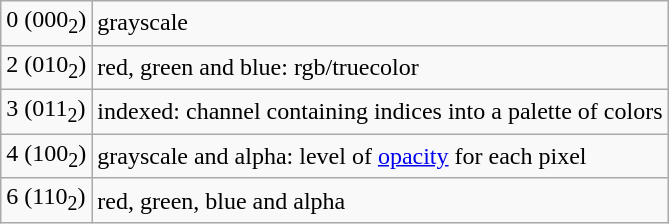<table class=wikitable>
<tr>
<td>0 (000<sub>2</sub>)</td>
<td>grayscale</td>
</tr>
<tr>
<td>2 (010<sub>2</sub>)</td>
<td>red, green and blue: rgb/truecolor</td>
</tr>
<tr>
<td>3 (011<sub>2</sub>)</td>
<td>indexed: channel containing indices into a palette of colors</td>
</tr>
<tr>
<td>4 (100<sub>2</sub>)</td>
<td>grayscale and alpha: level of <a href='#'>opacity</a> for each pixel</td>
</tr>
<tr>
<td>6 (110<sub>2</sub>)</td>
<td>red, green, blue and alpha</td>
</tr>
</table>
